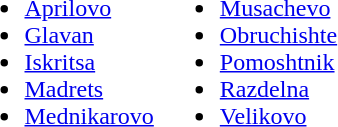<table>
<tr>
<td valign="top"><br><ul><li><a href='#'>Aprilovo</a></li><li><a href='#'>Glavan</a></li><li><a href='#'>Iskritsa</a></li><li><a href='#'>Madrets</a></li><li><a href='#'>Mednikarovo</a></li></ul></td>
<td valign="top"><br><ul><li><a href='#'>Musachevo</a></li><li><a href='#'>Obruchishte</a></li><li><a href='#'>Pomoshtnik</a></li><li><a href='#'>Razdelna</a></li><li><a href='#'>Velikovo</a></li></ul></td>
</tr>
</table>
